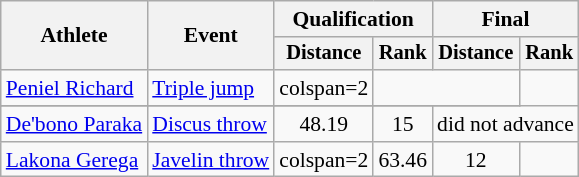<table class="wikitable" style="font-size:90%">
<tr>
<th rowspan=2>Athlete</th>
<th rowspan=2>Event</th>
<th colspan=2>Qualification</th>
<th colspan=2>Final</th>
</tr>
<tr style="font-size:95%">
<th>Distance</th>
<th>Rank</th>
<th>Distance</th>
<th>Rank</th>
</tr>
<tr align=center>
<td align=left><a href='#'>Peniel Richard</a></td>
<td align=left><a href='#'>Triple jump</a></td>
<td>colspan=2 </td>
<td colspan=2></td>
</tr>
<tr>
</tr>
<tr align=center>
<td align=left><a href='#'>De'bono Paraka</a></td>
<td align=left><a href='#'>Discus throw</a></td>
<td>48.19</td>
<td>15</td>
<td colspan=2>did not advance</td>
</tr>
<tr align=center>
<td align=left><a href='#'>Lakona Gerega</a></td>
<td align=left><a href='#'>Javelin throw</a></td>
<td>colspan=2 </td>
<td>63.46</td>
<td>12</td>
</tr>
</table>
